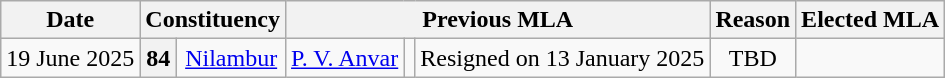<table class="wikitable sortable" style="text-align:center;">
<tr>
<th>Date</th>
<th colspan="2">Constituency</th>
<th colspan="3">Previous MLA</th>
<th>Reason</th>
<th colspan="3">Elected MLA</th>
</tr>
<tr>
<td rowspan=1>19 June 2025</td>
<th>84</th>
<td><a href='#'>Nilambur</a></td>
<td><a href='#'>P. V. Anvar</a></td>
<td></td>
<td>Resigned on 13 January 2025</td>
<td colspan="1" rowspan="1">TBD</td>
</tr>
</table>
